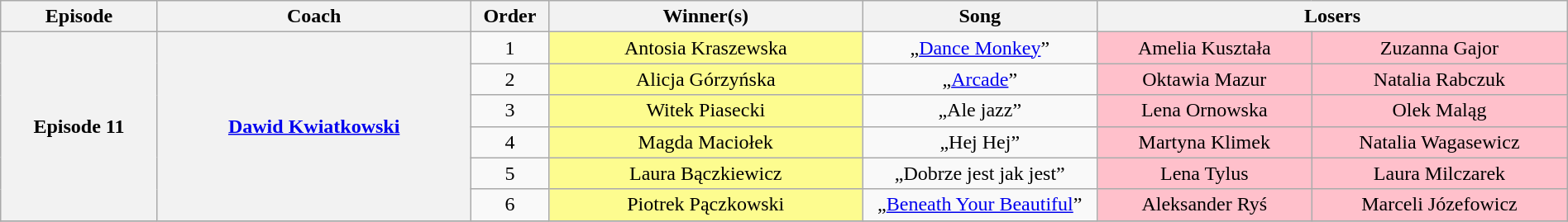<table class="wikitable" style="text-align:center; width:100%;">
<tr>
<th style="width:10%;">Episode</th>
<th style="width:20%;">Coach</th>
<th style="width:05%;">Order</th>
<th style="width:20%;">Winner(s)</th>
<th style="width:15%;">Song</th>
<th colspan="2" style="width:30%;">Losers</th>
</tr>
<tr>
<th rowspan="6">Episode 11<br><small></small></th>
<th rowspan="6"><a href='#'>Dawid Kwiatkowski</a></th>
<td>1</td>
<td style="background:#fdfc8f;">Antosia Kraszewska</td>
<td>„<a href='#'>Dance Monkey</a>”</td>
<td style="background:pink;">Amelia Kuształa</td>
<td style="background:pink;">Zuzanna Gajor</td>
</tr>
<tr>
<td>2</td>
<td style="background:#fdfc8f;">Alicja Górzyńska</td>
<td>„<a href='#'>Arcade</a>”</td>
<td style="background:pink;">Oktawia Mazur</td>
<td style="background:pink;">Natalia Rabczuk</td>
</tr>
<tr>
<td>3</td>
<td style="background:#fdfc8f;">Witek Piasecki</td>
<td>„Ale jazz”</td>
<td style="background:pink;">Lena Ornowska</td>
<td style="background:pink;">Olek Maląg</td>
</tr>
<tr>
<td>4</td>
<td style="background:#fdfc8f;">Magda Maciołek</td>
<td>„Hej Hej”</td>
<td style="background:pink;">Martyna Klimek</td>
<td style="background:pink;">Natalia Wagasewicz</td>
</tr>
<tr>
<td>5</td>
<td style="background:#fdfc8f;">Laura Bączkiewicz</td>
<td>„Dobrze jest jak jest”</td>
<td style="background:pink;">Lena Tylus</td>
<td style="background:pink;">Laura Milczarek</td>
</tr>
<tr>
<td>6</td>
<td style="background:#fdfc8f;">Piotrek Pączkowski</td>
<td>„<a href='#'>Beneath Your Beautiful</a>”</td>
<td style="background:pink;">Aleksander Ryś</td>
<td style="background:pink;">Marceli Józefowicz</td>
</tr>
<tr>
</tr>
</table>
